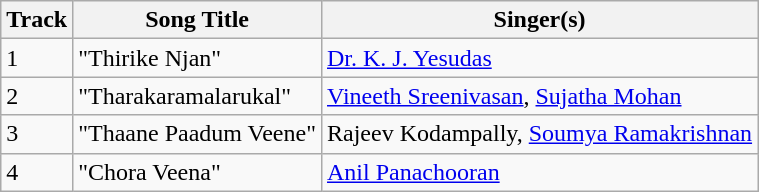<table class="wikitable">
<tr>
<th>Track</th>
<th>Song Title</th>
<th>Singer(s)</th>
</tr>
<tr>
<td>1</td>
<td>"Thirike Njan"</td>
<td><a href='#'>Dr. K. J. Yesudas</a></td>
</tr>
<tr>
<td>2</td>
<td>"Tharakaramalarukal"</td>
<td><a href='#'>Vineeth Sreenivasan</a>, <a href='#'>Sujatha Mohan</a></td>
</tr>
<tr>
<td>3</td>
<td>"Thaane Paadum Veene"</td>
<td>Rajeev Kodampally, <a href='#'>Soumya Ramakrishnan</a></td>
</tr>
<tr>
<td>4</td>
<td>"Chora Veena"</td>
<td><a href='#'>Anil Panachooran</a></td>
</tr>
</table>
